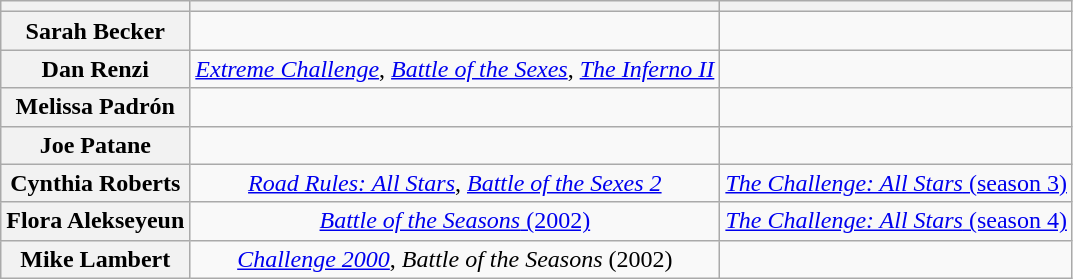<table class="wikitable sortable" style="text-align:center">
<tr>
<th scope="col"></th>
<th scope="col"></th>
<th scope="col"></th>
</tr>
<tr>
<th scope="row">Sarah Becker</th>
<td></td>
<td></td>
</tr>
<tr>
<th scope="row">Dan Renzi</th>
<td><em><a href='#'>Extreme Challenge</a></em>, <em><a href='#'>Battle of the Sexes</a></em>, <em><a href='#'>The Inferno II</a></em></td>
<td></td>
</tr>
<tr>
<th scope="row">Melissa Padrón</th>
<td></td>
<td></td>
</tr>
<tr>
<th scope="row">Joe Patane</th>
<td></td>
<td></td>
</tr>
<tr>
<th scope="row">Cynthia Roberts</th>
<td><em><a href='#'>Road Rules: All Stars</a></em>, <em><a href='#'>Battle of the Sexes 2</a></em></td>
<td><a href='#'><em>The Challenge: All Stars</em> (season 3)</a></td>
</tr>
<tr>
<th scope="row" nowrap>Flora Alekseyeun</th>
<td><a href='#'><em>Battle of the Seasons</em> (2002)</a></td>
<td><a href='#'><em>The Challenge: All Stars</em> (season 4)</a></td>
</tr>
<tr>
<th scope="row">Mike Lambert</th>
<td><em><a href='#'>Challenge 2000</a></em>, <em>Battle of the Seasons</em> (2002)</td>
<td></td>
</tr>
</table>
